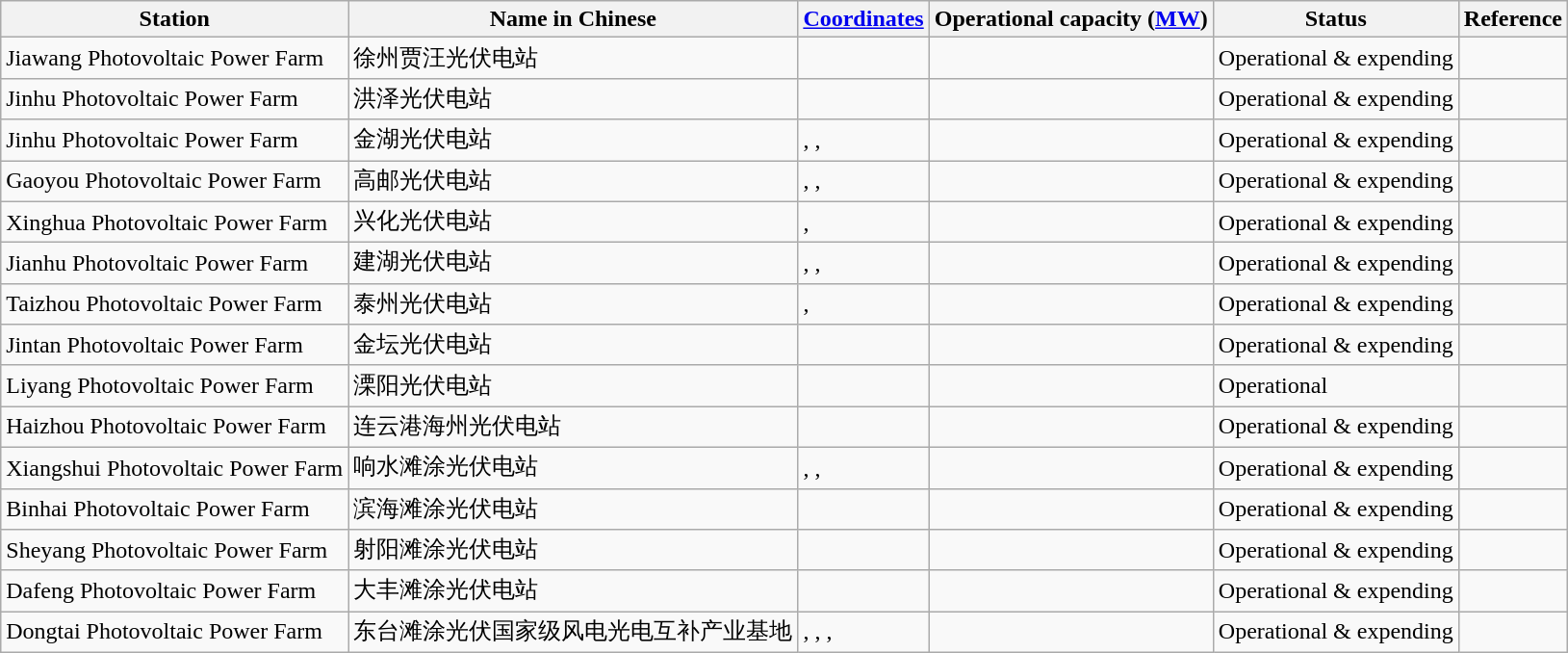<table class="wikitable sortable">
<tr>
<th>Station</th>
<th>Name in Chinese</th>
<th><a href='#'>Coordinates</a></th>
<th>Operational capacity (<a href='#'>MW</a>)</th>
<th>Status</th>
<th>Reference</th>
</tr>
<tr>
<td>Jiawang Photovoltaic Power Farm</td>
<td>徐州贾汪光伏电站</td>
<td></td>
<td></td>
<td>Operational & expending</td>
<td></td>
</tr>
<tr>
<td>Jinhu Photovoltaic Power Farm</td>
<td>洪泽光伏电站</td>
<td></td>
<td></td>
<td>Operational & expending</td>
<td></td>
</tr>
<tr>
<td>Jinhu Photovoltaic Power Farm</td>
<td>金湖光伏电站</td>
<td>, , </td>
<td></td>
<td>Operational & expending</td>
<td></td>
</tr>
<tr>
<td>Gaoyou Photovoltaic Power Farm</td>
<td>高邮光伏电站</td>
<td>, , </td>
<td></td>
<td>Operational & expending</td>
<td></td>
</tr>
<tr>
<td>Xinghua Photovoltaic Power Farm</td>
<td>兴化光伏电站</td>
<td>, </td>
<td></td>
<td>Operational & expending</td>
<td></td>
</tr>
<tr>
<td>Jianhu Photovoltaic Power Farm</td>
<td>建湖光伏电站</td>
<td>, , </td>
<td></td>
<td>Operational & expending</td>
<td></td>
</tr>
<tr>
<td>Taizhou Photovoltaic Power Farm</td>
<td>泰州光伏电站</td>
<td>, </td>
<td></td>
<td>Operational & expending</td>
<td></td>
</tr>
<tr>
<td>Jintan Photovoltaic Power Farm</td>
<td>金坛光伏电站</td>
<td></td>
<td></td>
<td>Operational & expending</td>
<td></td>
</tr>
<tr>
<td>Liyang  Photovoltaic Power Farm</td>
<td>溧阳光伏电站</td>
<td></td>
<td></td>
<td>Operational</td>
<td></td>
</tr>
<tr>
<td>Haizhou Photovoltaic Power Farm</td>
<td>连云港海州光伏电站</td>
<td></td>
<td></td>
<td>Operational & expending</td>
<td></td>
</tr>
<tr>
<td>Xiangshui Photovoltaic Power Farm</td>
<td>响水滩涂光伏电站</td>
<td>, , </td>
<td></td>
<td>Operational & expending</td>
<td></td>
</tr>
<tr>
<td>Binhai Photovoltaic Power Farm</td>
<td>滨海滩涂光伏电站</td>
<td></td>
<td></td>
<td>Operational & expending</td>
<td></td>
</tr>
<tr>
<td>Sheyang Photovoltaic Power Farm</td>
<td>射阳滩涂光伏电站</td>
<td></td>
<td></td>
<td>Operational & expending</td>
<td></td>
</tr>
<tr>
<td>Dafeng Photovoltaic Power Farm</td>
<td>大丰滩涂光伏电站</td>
<td></td>
<td></td>
<td>Operational & expending</td>
<td></td>
</tr>
<tr>
<td>Dongtai Photovoltaic Power Farm</td>
<td>东台滩涂光伏国家级风电光电互补产业基地</td>
<td>, , , </td>
<td></td>
<td>Operational & expending</td>
<td></td>
</tr>
</table>
